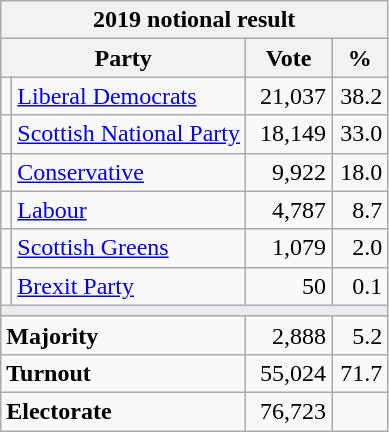<table class="wikitable">
<tr>
<th colspan="4">2019 notional result  </th>
</tr>
<tr>
<th bgcolor="#DDDDFF" width="130px" colspan="2">Party</th>
<th bgcolor="#DDDDFF" width="50px">Vote</th>
<th bgcolor="#DDDDFF" width="30px">%</th>
</tr>
<tr>
<td></td>
<td><a href='#'>Liberal Democrats</a></td>
<td align="right">21,037</td>
<td align="right">38.2</td>
</tr>
<tr>
<td></td>
<td><a href='#'>Scottish National Party</a></td>
<td align=right>18,149</td>
<td align=right>33.0</td>
</tr>
<tr>
<td></td>
<td><a href='#'>Conservative</a></td>
<td align=right>9,922</td>
<td align=right>18.0</td>
</tr>
<tr>
<td></td>
<td><a href='#'>Labour</a></td>
<td align=right>4,787</td>
<td align=right>8.7</td>
</tr>
<tr>
<td></td>
<td><a href='#'>Scottish Greens</a></td>
<td align=right>1,079</td>
<td align=right>2.0</td>
</tr>
<tr>
<td></td>
<td><a href='#'> Brexit Party</a></td>
<td align="right">50</td>
<td align="right">0.1</td>
</tr>
<tr>
<td colspan="4" bgcolor="#EAECF0"></td>
</tr>
<tr>
<td colspan="2"><strong>Majority</strong></td>
<td align="right">2,888</td>
<td align="right">5.2</td>
</tr>
<tr>
<td colspan="2"><strong>Turnout</strong></td>
<td align="right">55,024</td>
<td align="right">71.7</td>
</tr>
<tr>
<td colspan="2"><strong>Electorate</strong></td>
<td align=right>76,723</td>
</tr>
</table>
